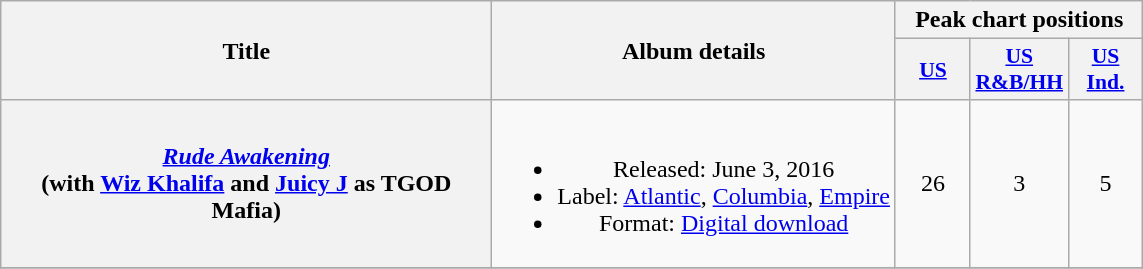<table class="wikitable plainrowheaders" style="text-align:center;">
<tr>
<th scope="col" rowspan="2" style="width:20em;">Title</th>
<th scope="col" rowspan="2">Album details</th>
<th scope="col" colspan="3">Peak chart positions</th>
</tr>
<tr>
<th scope="col" style="width:3em;font-size:90%;"><a href='#'>US</a><br></th>
<th scope="col" style="width:3em;font-size:90%;"><a href='#'>US R&B/HH</a><br></th>
<th scope="col" style="width:3em;font-size:90%;"><a href='#'>US Ind.</a><br></th>
</tr>
<tr>
<th scope="row"><em><a href='#'>Rude Awakening</a></em><br><span>(with <a href='#'>Wiz Khalifa</a> and <a href='#'>Juicy J</a> as TGOD Mafia)</span></th>
<td><br><ul><li>Released: June 3, 2016</li><li>Label: <a href='#'>Atlantic</a>, <a href='#'>Columbia</a>, <a href='#'>Empire</a></li><li>Format: <a href='#'>Digital download</a></li></ul></td>
<td>26</td>
<td>3</td>
<td>5</td>
</tr>
<tr>
</tr>
</table>
